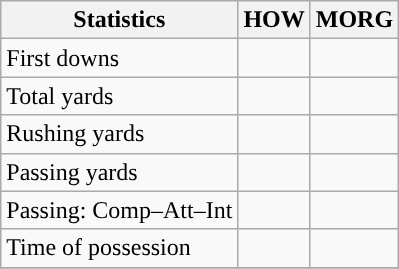<table class="wikitable" style="float: left;">
<tr>
<th>Statistics</th>
<th>HOW</th>
<th>MORG</th>
</tr>
<tr>
<td>First downs</td>
<td></td>
<td></td>
</tr>
<tr>
<td>Total yards</td>
<td></td>
<td></td>
</tr>
<tr>
<td>Rushing yards</td>
<td></td>
<td></td>
</tr>
<tr>
<td>Passing yards</td>
<td></td>
<td></td>
</tr>
<tr>
<td>Passing: Comp–Att–Int</td>
<td></td>
<td></td>
</tr>
<tr>
<td>Time of possession</td>
<td></td>
<td></td>
</tr>
<tr>
</tr>
</table>
